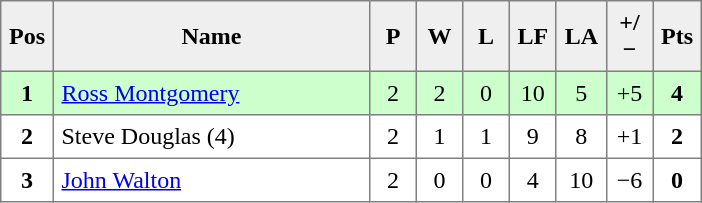<table style=border-collapse:collapse border=1 cellspacing=0 cellpadding=5>
<tr align=center bgcolor=#efefef>
<th width=20>Pos</th>
<th width=200>Name</th>
<th width=20>P</th>
<th width=20>W</th>
<th width=20>L</th>
<th width=20>LF</th>
<th width=20>LA</th>
<th width=20>+/−</th>
<th width=20>Pts</th>
</tr>
<tr align=center style="background: #ccffcc;">
<td><strong>1</strong></td>
<td align="left"> <a href='#'>Ross Montgomery</a></td>
<td>2</td>
<td>2</td>
<td>0</td>
<td>10</td>
<td>5</td>
<td>+5</td>
<td><strong>4</strong></td>
</tr>
<tr align=center>
<td><strong>2</strong></td>
<td align="left"> Steve Douglas (4)</td>
<td>2</td>
<td>1</td>
<td>1</td>
<td>9</td>
<td>8</td>
<td>+1</td>
<td><strong>2</strong></td>
</tr>
<tr align=center>
<td><strong>3</strong></td>
<td align="left"> <a href='#'>John Walton</a></td>
<td>2</td>
<td>0</td>
<td>0</td>
<td>4</td>
<td>10</td>
<td>−6</td>
<td><strong>0</strong></td>
</tr>
</table>
